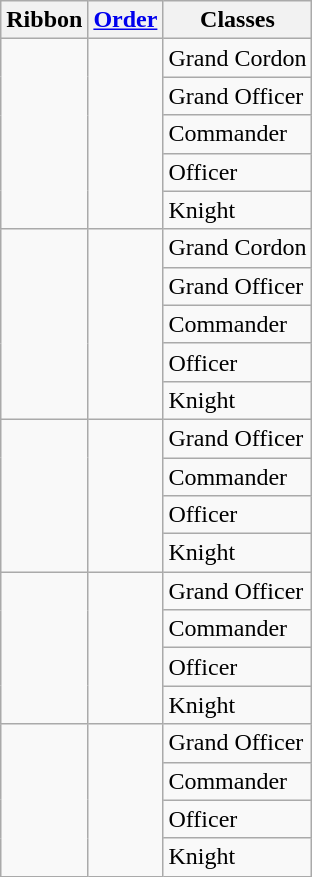<table class="wikitable" style="text-align:left;">
<tr ->
<th>Ribbon</th>
<th><a href='#'>Order</a></th>
<th>Classes</th>
</tr>
<tr>
<td rowspan="5"></td>
<td rowspan="5"></td>
<td>Grand Cordon</td>
</tr>
<tr>
<td>Grand Officer</td>
</tr>
<tr>
<td>Commander</td>
</tr>
<tr>
<td>Officer</td>
</tr>
<tr>
<td>Knight</td>
</tr>
<tr>
<td rowspan="5"></td>
<td rowspan="5"></td>
<td>Grand Cordon</td>
</tr>
<tr>
<td>Grand Officer</td>
</tr>
<tr>
<td>Commander</td>
</tr>
<tr>
<td>Officer</td>
</tr>
<tr>
<td>Knight</td>
</tr>
<tr>
<td rowspan="4"></td>
<td rowspan="4"></td>
<td>Grand Officer</td>
</tr>
<tr>
<td>Commander</td>
</tr>
<tr>
<td>Officer</td>
</tr>
<tr>
<td>Knight</td>
</tr>
<tr>
<td rowspan="4"></td>
<td rowspan="4"></td>
<td>Grand Officer</td>
</tr>
<tr>
<td>Commander</td>
</tr>
<tr>
<td>Officer</td>
</tr>
<tr>
<td>Knight</td>
</tr>
<tr>
<td rowspan="4"></td>
<td rowspan="4"></td>
<td>Grand Officer</td>
</tr>
<tr>
<td>Commander</td>
</tr>
<tr>
<td>Officer</td>
</tr>
<tr>
<td>Knight</td>
</tr>
</table>
